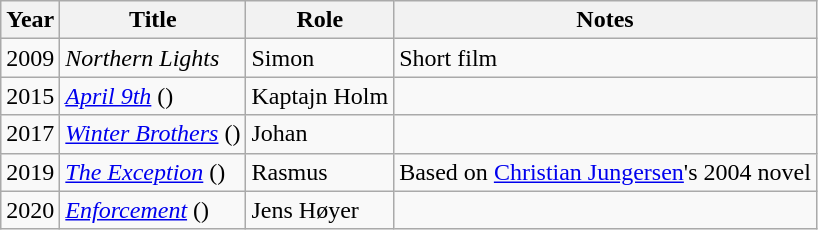<table class="wikitable sortable">
<tr>
<th>Year</th>
<th>Title</th>
<th>Role</th>
<th class="unsortable">Notes</th>
</tr>
<tr>
<td>2009</td>
<td><em>Northern Lights</em></td>
<td>Simon</td>
<td>Short film</td>
</tr>
<tr>
<td>2015</td>
<td><em><a href='#'>April 9th</a></em> ()</td>
<td>Kaptajn Holm</td>
<td></td>
</tr>
<tr>
<td>2017</td>
<td><em><a href='#'>Winter Brothers</a></em> ()</td>
<td>Johan</td>
<td></td>
</tr>
<tr>
<td>2019</td>
<td><a href='#'><em>The Exception</em></a> ()</td>
<td>Rasmus</td>
<td>Based on <a href='#'>Christian Jungersen</a>'s 2004 novel</td>
</tr>
<tr>
<td>2020</td>
<td><em><a href='#'>Enforcement</a></em> ()</td>
<td>Jens Høyer</td>
<td></td>
</tr>
</table>
